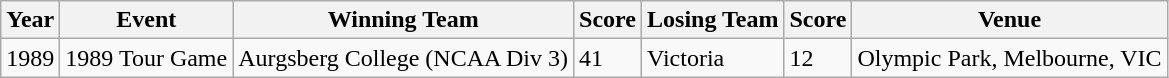<table class="wikitable">
<tr>
<th>Year</th>
<th>Event</th>
<th>Winning Team</th>
<th>Score</th>
<th>Losing Team</th>
<th>Score</th>
<th>Venue</th>
</tr>
<tr>
<td>1989</td>
<td>1989 Tour Game</td>
<td>Aurgsberg College (NCAA Div 3)</td>
<td>41</td>
<td>Victoria</td>
<td>12</td>
<td>Olympic Park, Melbourne, VIC</td>
</tr>
</table>
